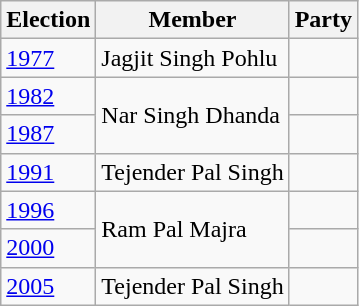<table class="wikitable sortable">
<tr>
<th>Election</th>
<th>Member</th>
<th colspan=2>Party</th>
</tr>
<tr>
<td><a href='#'>1977</a></td>
<td>Jagjit Singh Pohlu</td>
<td></td>
</tr>
<tr>
<td><a href='#'>1982</a></td>
<td rowspan=2>Nar Singh Dhanda</td>
<td></td>
</tr>
<tr>
<td><a href='#'>1987</a></td>
</tr>
<tr>
<td><a href='#'>1991</a></td>
<td>Tejender Pal Singh</td>
<td></td>
</tr>
<tr>
<td><a href='#'>1996</a></td>
<td rowspan=2>Ram Pal Majra</td>
<td></td>
</tr>
<tr>
<td><a href='#'>2000</a></td>
<td></td>
</tr>
<tr>
<td><a href='#'>2005</a></td>
<td>Tejender Pal Singh</td>
<td></td>
</tr>
</table>
